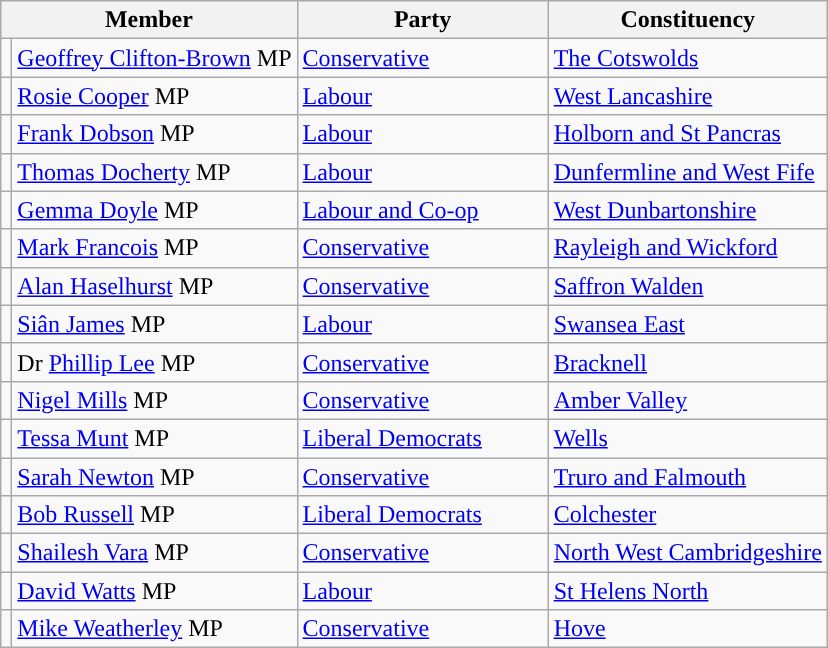<table class="wikitable">
<tr>
<th width="160px" colspan="2" valign="top">Member</th>
<th width="160px" valign="top">Party</th>
<th valign="top">Constituency</th>
</tr>
<tr>
<td style="color:inherit;background:"></td>
<td><a href='#'>Geoffrey Clifton-Brown</a> MP</td>
<td><a href='#'>Conservative</a></td>
<td><a href='#'>The Cotswolds</a></td>
</tr>
<tr>
<td style="color:inherit;background:"></td>
<td><a href='#'>Rosie Cooper</a> MP</td>
<td><a href='#'>Labour</a></td>
<td><a href='#'>West Lancashire</a></td>
</tr>
<tr>
<td style="color:inherit;background:"></td>
<td><a href='#'>Frank Dobson</a> MP</td>
<td><a href='#'>Labour</a></td>
<td><a href='#'>Holborn and St Pancras</a></td>
</tr>
<tr>
<td style="color:inherit;background:"></td>
<td><a href='#'>Thomas Docherty</a> MP</td>
<td><a href='#'>Labour</a></td>
<td><a href='#'>Dunfermline and West Fife</a></td>
</tr>
<tr>
<td style="color:inherit;background:"></td>
<td><a href='#'>Gemma Doyle</a> MP</td>
<td><a href='#'>Labour and Co-op</a></td>
<td><a href='#'>West Dunbartonshire</a></td>
</tr>
<tr>
<td style="color:inherit;background:"></td>
<td><a href='#'>Mark Francois</a> MP</td>
<td><a href='#'>Conservative</a></td>
<td><a href='#'>Rayleigh and Wickford</a></td>
</tr>
<tr>
<td style="color:inherit;background:"></td>
<td><a href='#'>Alan Haselhurst</a> MP</td>
<td><a href='#'>Conservative</a></td>
<td><a href='#'>Saffron Walden</a></td>
</tr>
<tr>
<td style="color:inherit;background:"></td>
<td><a href='#'>Siân James</a> MP</td>
<td><a href='#'>Labour</a></td>
<td><a href='#'>Swansea East</a></td>
</tr>
<tr>
<td style="color:inherit;background:"></td>
<td>Dr <a href='#'>Phillip Lee</a> MP</td>
<td><a href='#'>Conservative</a></td>
<td><a href='#'>Bracknell</a></td>
</tr>
<tr>
<td style="color:inherit;background:"></td>
<td><a href='#'>Nigel Mills</a> MP</td>
<td><a href='#'>Conservative</a></td>
<td><a href='#'>Amber Valley</a></td>
</tr>
<tr>
<td style="color:inherit;background:"></td>
<td><a href='#'>Tessa Munt</a> MP</td>
<td><a href='#'>Liberal Democrats</a></td>
<td><a href='#'>Wells</a></td>
</tr>
<tr>
<td style="color:inherit;background:"></td>
<td><a href='#'>Sarah Newton</a> MP</td>
<td><a href='#'>Conservative</a></td>
<td><a href='#'>Truro and Falmouth</a></td>
</tr>
<tr>
<td style="color:inherit;background:"></td>
<td><a href='#'>Bob Russell</a> MP</td>
<td><a href='#'>Liberal Democrats</a></td>
<td><a href='#'>Colchester</a></td>
</tr>
<tr>
<td style="color:inherit;background:"></td>
<td><a href='#'>Shailesh Vara</a> MP</td>
<td><a href='#'>Conservative</a></td>
<td><a href='#'>North West Cambridgeshire</a></td>
</tr>
<tr>
<td style="color:inherit;background:"></td>
<td><a href='#'>David Watts</a> MP</td>
<td><a href='#'>Labour</a></td>
<td><a href='#'>St Helens North</a></td>
</tr>
<tr>
<td style="color:inherit;background:"></td>
<td><a href='#'>Mike Weatherley</a> MP</td>
<td><a href='#'>Conservative</a></td>
<td><a href='#'>Hove</a></td>
</tr>
</table>
